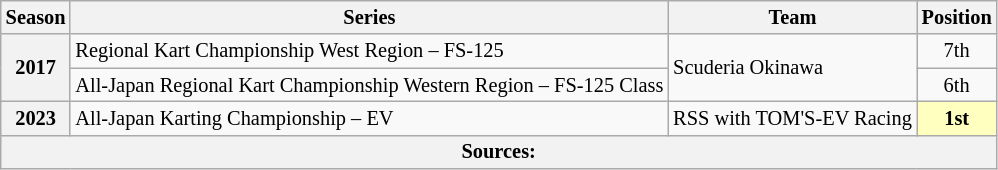<table class="wikitable" style="font-size: 85%; text-align:center">
<tr>
<th>Season</th>
<th>Series</th>
<th>Team</th>
<th>Position</th>
</tr>
<tr>
<th rowspan="2">2017</th>
<td align="left">Regional Kart Championship West Region – FS-125</td>
<td align="left" rowspan="2">Scuderia Okinawa</td>
<td style="background:#">7th</td>
</tr>
<tr>
<td align="left">All-Japan Regional Kart Championship Western Region – FS-125 Class</td>
<td style="background:#">6th</td>
</tr>
<tr>
<th>2023</th>
<td align="left">All-Japan Karting Championship – EV</td>
<td align="left">RSS with TOM'S-EV Racing</td>
<td style="background:#FFFFBF"><strong>1st</strong></td>
</tr>
<tr>
<th colspan="4">Sources:</th>
</tr>
</table>
